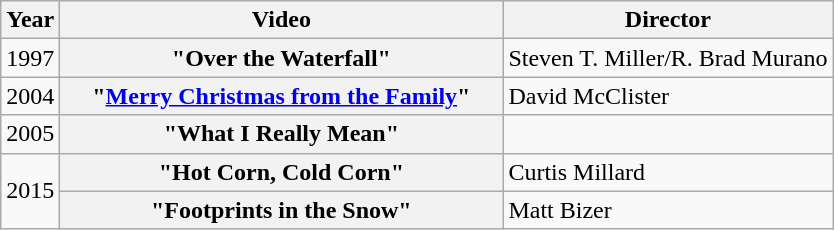<table class="wikitable plainrowheaders">
<tr>
<th>Year</th>
<th style="width:18em;">Video</th>
<th>Director</th>
</tr>
<tr>
<td>1997</td>
<th scope="row">"Over the Waterfall"</th>
<td>Steven T. Miller/R. Brad Murano</td>
</tr>
<tr>
<td>2004</td>
<th scope="row">"<a href='#'>Merry Christmas from the Family</a>"</th>
<td>David McClister</td>
</tr>
<tr>
<td>2005</td>
<th scope="row">"What I Really Mean"</th>
<td></td>
</tr>
<tr>
<td rowspan="2">2015</td>
<th scope="row">"Hot Corn, Cold Corn"</th>
<td>Curtis Millard</td>
</tr>
<tr>
<th scope="row">"Footprints in the Snow"</th>
<td>Matt Bizer</td>
</tr>
</table>
